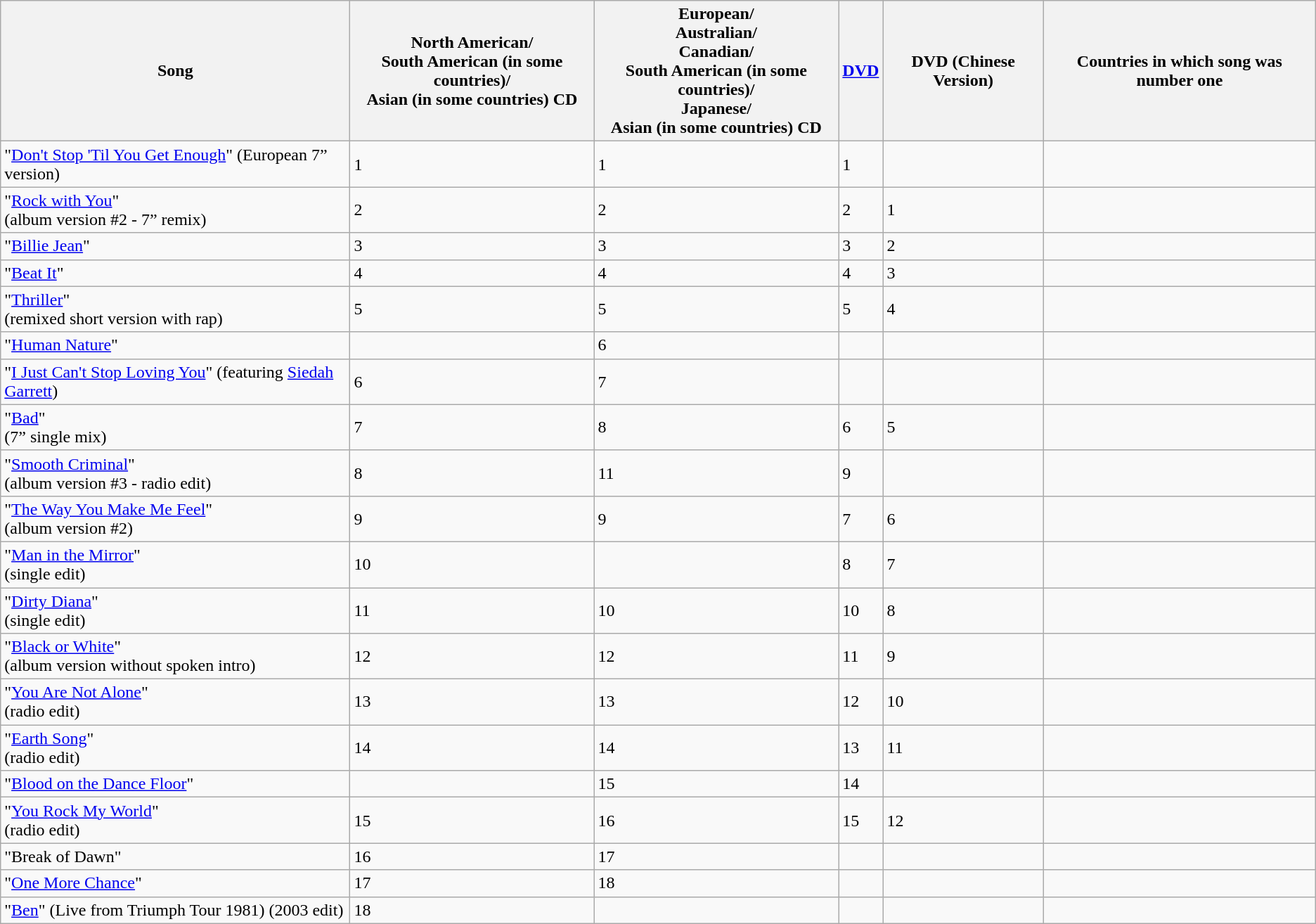<table class="wikitable sortable">
<tr>
<th>Song</th>
<th>North American/<br>South American (in some countries)/<br>Asian (in some countries) CD</th>
<th>European/<br>Australian/<br>Canadian/<br>South American (in some countries)/<br>Japanese/<br>Asian (in some countries) CD</th>
<th><a href='#'>DVD</a></th>
<th>DVD (Chinese Version)</th>
<th>Countries in which song was number one</th>
</tr>
<tr>
<td>"<a href='#'>Don't Stop 'Til You Get Enough</a>" (European 7” version)</td>
<td>1</td>
<td>1</td>
<td>1</td>
<td></td>
<td></td>
</tr>
<tr>
<td>"<a href='#'>Rock with You</a>" <br>(album version #2 - 7” remix)</td>
<td>2</td>
<td>2</td>
<td>2</td>
<td>1</td>
<td></td>
</tr>
<tr>
<td>"<a href='#'>Billie Jean</a>"</td>
<td>3</td>
<td>3</td>
<td>3</td>
<td>2</td>
<td></td>
</tr>
<tr>
<td>"<a href='#'>Beat It</a>"</td>
<td>4</td>
<td>4</td>
<td>4</td>
<td>3</td>
<td></td>
</tr>
<tr>
<td>"<a href='#'>Thriller</a>" <br>(remixed short version with rap)</td>
<td>5</td>
<td>5</td>
<td>5</td>
<td>4</td>
<td></td>
</tr>
<tr>
<td>"<a href='#'>Human Nature</a>"</td>
<td></td>
<td>6</td>
<td></td>
<td></td>
<td></td>
</tr>
<tr>
<td>"<a href='#'>I Just Can't Stop Loving You</a>" (featuring <a href='#'>Siedah Garrett</a>)</td>
<td>6</td>
<td>7</td>
<td></td>
<td></td>
<td></td>
</tr>
<tr>
<td>"<a href='#'>Bad</a>" <br>(7” single mix)</td>
<td>7</td>
<td>8</td>
<td>6</td>
<td>5</td>
<td></td>
</tr>
<tr>
<td>"<a href='#'>Smooth Criminal</a>" <br>(album version #3 - radio edit)</td>
<td>8</td>
<td>11</td>
<td>9</td>
<td></td>
<td></td>
</tr>
<tr>
<td>"<a href='#'>The Way You Make Me Feel</a>" <br>(album version #2)</td>
<td>9</td>
<td>9</td>
<td>7</td>
<td>6</td>
<td></td>
</tr>
<tr>
<td>"<a href='#'>Man in the Mirror</a>" <br>(single edit)</td>
<td>10</td>
<td></td>
<td>8</td>
<td>7</td>
<td></td>
</tr>
<tr>
<td>"<a href='#'>Dirty Diana</a>" <br>(single edit)</td>
<td>11</td>
<td>10</td>
<td>10</td>
<td>8</td>
<td></td>
</tr>
<tr>
<td>"<a href='#'>Black or White</a>" <br>(album version without spoken intro)</td>
<td>12</td>
<td>12</td>
<td>11</td>
<td>9</td>
<td></td>
</tr>
<tr>
<td>"<a href='#'>You Are Not Alone</a>" <br>(radio edit)</td>
<td>13</td>
<td>13</td>
<td>12</td>
<td>10</td>
<td> </td>
</tr>
<tr>
<td>"<a href='#'>Earth Song</a>" <br>(radio edit)</td>
<td>14</td>
<td>14</td>
<td>13</td>
<td>11</td>
<td></td>
</tr>
<tr>
<td>"<a href='#'>Blood on the Dance Floor</a>"</td>
<td></td>
<td>15</td>
<td>14</td>
<td></td>
<td></td>
</tr>
<tr>
<td>"<a href='#'>You Rock My World</a>" <br>(radio edit)</td>
<td>15</td>
<td>16</td>
<td>15</td>
<td>12</td>
<td></td>
</tr>
<tr>
<td>"Break of Dawn"</td>
<td>16</td>
<td>17</td>
<td></td>
<td></td>
<td></td>
</tr>
<tr>
<td>"<a href='#'>One More Chance</a>"</td>
<td>17</td>
<td>18</td>
<td></td>
<td></td>
<td></td>
</tr>
<tr>
<td>"<a href='#'>Ben</a>" (Live from Triumph Tour 1981) (2003 edit)</td>
<td>18</td>
<td></td>
<td></td>
<td></td>
<td></td>
</tr>
</table>
